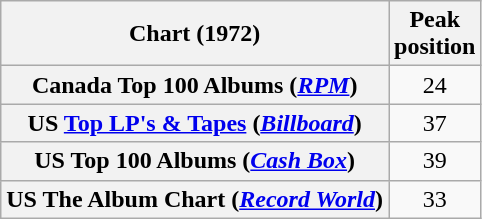<table class="wikitable sortable plainrowheaders" style="text-align:center">
<tr>
<th scope="col">Chart (1972)</th>
<th scope="col">Peak<br>position</th>
</tr>
<tr>
<th scope="row">Canada Top 100 Albums (<em><a href='#'>RPM</a></em>)</th>
<td>24</td>
</tr>
<tr>
<th scope="row">US <a href='#'>Top LP's & Tapes</a> (<em><a href='#'>Billboard</a></em>)</th>
<td>37</td>
</tr>
<tr>
<th scope="row">US Top 100 Albums (<em><a href='#'>Cash Box</a></em>)</th>
<td>39</td>
</tr>
<tr>
<th scope="row">US The Album Chart (<em><a href='#'>Record World</a></em>)</th>
<td>33</td>
</tr>
</table>
